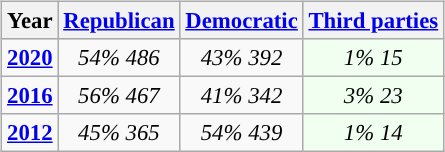<table class="wikitable" style="float:right; font-size:95%;">
<tr bgcolor=lightgrey>
<th>Year</th>
<th><a href='#'>Republican</a></th>
<th><a href='#'>Democratic</a></th>
<th><a href='#'>Third parties</a></th>
</tr>
<tr>
<td style="text-align:center; "><strong><a href='#'>2020</a></strong></td>
<td style="text-align:center; "><em>54%</em> <em>486</em></td>
<td style="text-align:center; "><em>43%</em> <em>392</em></td>
<td style="text-align:center; background:honeyDew;"><em>1%</em> <em>15</em></td>
</tr>
<tr>
<td style="text-align:center; "><strong><a href='#'>2016</a></strong></td>
<td style="text-align:center; "><em>56%</em> <em>467</em></td>
<td style="text-align:center; "><em>41%</em> <em>342</em></td>
<td style="text-align:center; background:honeyDew;"><em>3%</em> <em>23</em></td>
</tr>
<tr>
<td style="text-align:center; "><strong><a href='#'>2012</a></strong></td>
<td style="text-align:center; "><em>45%</em> <em>365</em></td>
<td style="text-align:center; "><em>54%</em> <em>439</em></td>
<td style="text-align:center; background:honeyDew;"><em>1%</em> <em>14</em></td>
</tr>
</table>
